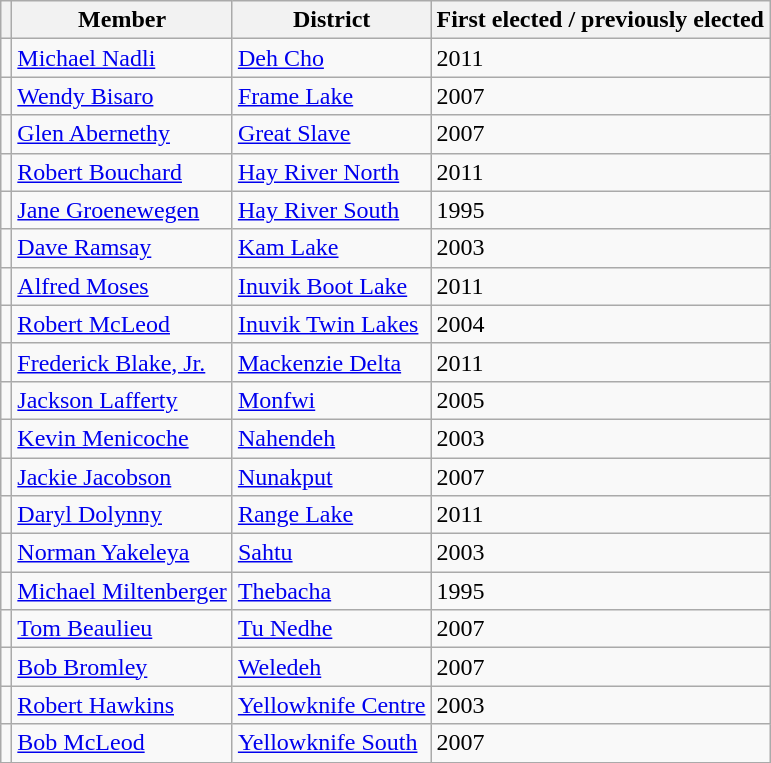<table class="wikitable sortable">
<tr>
<th></th>
<th>Member</th>
<th>District</th>
<th>First elected / previously elected</th>
</tr>
<tr>
<td></td>
<td><a href='#'>Michael Nadli</a></td>
<td><a href='#'>Deh Cho</a></td>
<td>2011</td>
</tr>
<tr>
<td></td>
<td><a href='#'>Wendy Bisaro</a></td>
<td><a href='#'>Frame Lake</a></td>
<td>2007</td>
</tr>
<tr>
<td></td>
<td><a href='#'>Glen Abernethy</a></td>
<td><a href='#'>Great Slave</a></td>
<td>2007</td>
</tr>
<tr>
<td></td>
<td><a href='#'>Robert Bouchard</a></td>
<td><a href='#'>Hay River North</a></td>
<td>2011</td>
</tr>
<tr>
<td></td>
<td><a href='#'>Jane Groenewegen</a></td>
<td><a href='#'>Hay River South</a></td>
<td>1995</td>
</tr>
<tr>
<td></td>
<td><a href='#'>Dave Ramsay</a></td>
<td><a href='#'>Kam Lake</a></td>
<td>2003</td>
</tr>
<tr>
<td></td>
<td><a href='#'>Alfred Moses</a></td>
<td><a href='#'>Inuvik Boot Lake</a></td>
<td>2011</td>
</tr>
<tr>
<td></td>
<td><a href='#'>Robert McLeod</a></td>
<td><a href='#'>Inuvik Twin Lakes</a></td>
<td>2004</td>
</tr>
<tr>
<td></td>
<td><a href='#'>Frederick Blake, Jr.</a></td>
<td><a href='#'>Mackenzie Delta</a></td>
<td>2011</td>
</tr>
<tr>
<td></td>
<td><a href='#'>Jackson Lafferty</a></td>
<td><a href='#'>Monfwi</a></td>
<td>2005</td>
</tr>
<tr>
<td></td>
<td><a href='#'>Kevin Menicoche</a></td>
<td><a href='#'>Nahendeh</a></td>
<td>2003</td>
</tr>
<tr>
<td></td>
<td><a href='#'>Jackie Jacobson</a></td>
<td><a href='#'>Nunakput</a></td>
<td>2007</td>
</tr>
<tr>
<td></td>
<td><a href='#'>Daryl Dolynny</a></td>
<td><a href='#'>Range Lake</a></td>
<td>2011</td>
</tr>
<tr>
<td></td>
<td><a href='#'>Norman Yakeleya</a></td>
<td><a href='#'>Sahtu</a></td>
<td>2003</td>
</tr>
<tr>
<td></td>
<td><a href='#'>Michael Miltenberger</a></td>
<td><a href='#'>Thebacha</a></td>
<td>1995</td>
</tr>
<tr>
<td></td>
<td><a href='#'>Tom Beaulieu</a></td>
<td><a href='#'>Tu Nedhe</a></td>
<td>2007</td>
</tr>
<tr>
<td></td>
<td><a href='#'>Bob Bromley</a></td>
<td><a href='#'>Weledeh</a></td>
<td>2007</td>
</tr>
<tr>
<td></td>
<td><a href='#'>Robert Hawkins</a></td>
<td><a href='#'>Yellowknife Centre</a></td>
<td>2003</td>
</tr>
<tr>
<td></td>
<td><a href='#'>Bob McLeod</a></td>
<td><a href='#'>Yellowknife South</a></td>
<td>2007</td>
</tr>
</table>
